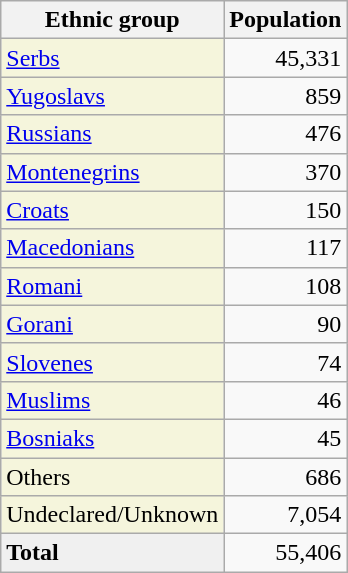<table class="wikitable">
<tr>
<th>Ethnic group</th>
<th>Population</th>
</tr>
<tr>
<td style="background:#F5F5DC;"><a href='#'>Serbs</a></td>
<td align="right">45,331</td>
</tr>
<tr>
<td style="background:#F5F5DC;"><a href='#'>Yugoslavs</a></td>
<td align="right">859</td>
</tr>
<tr>
<td style="background:#F5F5DC;"><a href='#'>Russians</a></td>
<td align="right">476</td>
</tr>
<tr>
<td style="background:#F5F5DC;"><a href='#'>Montenegrins</a></td>
<td align="right">370</td>
</tr>
<tr>
<td style="background:#F5F5DC;"><a href='#'>Croats</a></td>
<td align="right">150</td>
</tr>
<tr>
<td style="background:#F5F5DC;"><a href='#'>Macedonians</a></td>
<td align="right">117</td>
</tr>
<tr>
<td style="background:#F5F5DC;"><a href='#'>Romani</a></td>
<td align="right">108</td>
</tr>
<tr>
<td style="background:#F5F5DC;"><a href='#'>Gorani</a></td>
<td align="right">90</td>
</tr>
<tr>
<td style="background:#F5F5DC;"><a href='#'>Slovenes</a></td>
<td align="right">74</td>
</tr>
<tr>
<td style="background:#F5F5DC;"><a href='#'>Muslims</a></td>
<td align="right">46</td>
</tr>
<tr>
<td style="background:#F5F5DC;"><a href='#'>Bosniaks</a></td>
<td align="right">45</td>
</tr>
<tr>
<td style="background:#F5F5DC;">Others</td>
<td align="right">686</td>
</tr>
<tr>
<td style="background:#F5F5DC;">Undeclared/Unknown</td>
<td align="right">7,054</td>
</tr>
<tr>
<td style="background:#F0F0F0;"><strong>Total</strong></td>
<td align="right">55,406</td>
</tr>
</table>
